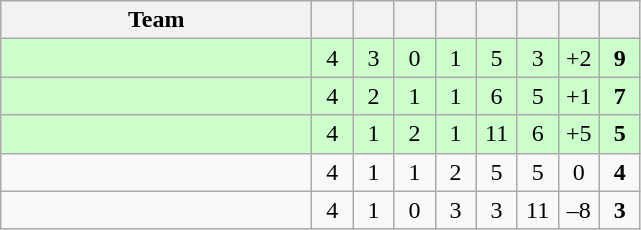<table class="wikitable" style="text-align: center;">
<tr>
<th width="200">Team</th>
<th width="20"></th>
<th width="20"></th>
<th width="20"></th>
<th width="20"></th>
<th width="20"></th>
<th width="20"></th>
<th width="20"></th>
<th width="20"></th>
</tr>
<tr style="background:#ccffcc">
<td align=left></td>
<td>4</td>
<td>3</td>
<td>0</td>
<td>1</td>
<td>5</td>
<td>3</td>
<td>+2</td>
<td><strong>9</strong></td>
</tr>
<tr style="background:#ccffcc">
<td align=left></td>
<td>4</td>
<td>2</td>
<td>1</td>
<td>1</td>
<td>6</td>
<td>5</td>
<td>+1</td>
<td><strong>7</strong></td>
</tr>
<tr style="background:#ccffcc">
<td align=left></td>
<td>4</td>
<td>1</td>
<td>2</td>
<td>1</td>
<td>11</td>
<td>6</td>
<td>+5</td>
<td><strong>5</strong></td>
</tr>
<tr>
<td align=left></td>
<td>4</td>
<td>1</td>
<td>1</td>
<td>2</td>
<td>5</td>
<td>5</td>
<td>0</td>
<td><strong>4</strong></td>
</tr>
<tr>
<td align=left></td>
<td>4</td>
<td>1</td>
<td>0</td>
<td>3</td>
<td>3</td>
<td>11</td>
<td>–8</td>
<td><strong>3</strong></td>
</tr>
</table>
